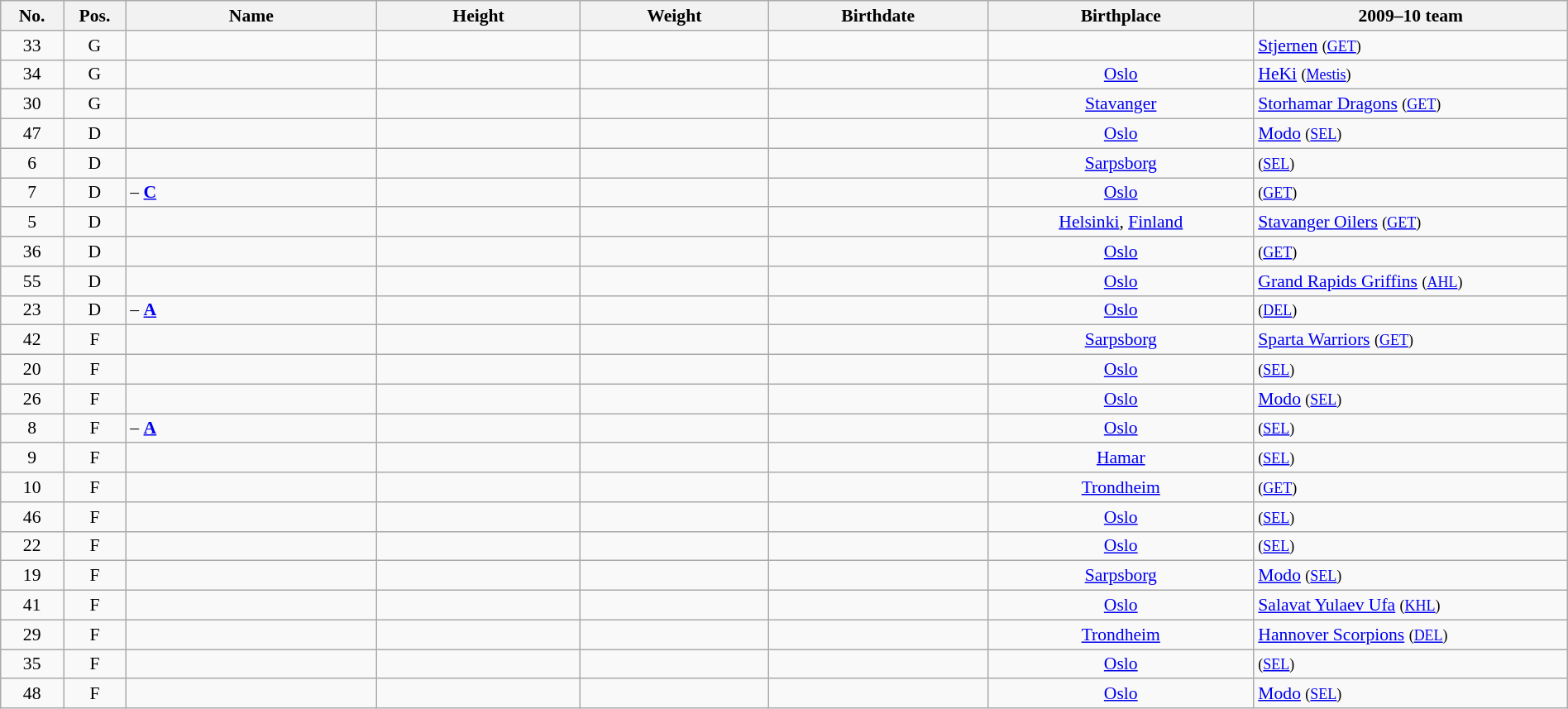<table class="wikitable sortable" style="width:100%;font-size: 90%; text-align: center;">
<tr>
<th style="width:  4%;">No.</th>
<th style="width:  4%;">Pos.</th>
<th style="width: 16%;">Name</th>
<th style="width: 13%;">Height</th>
<th style="width: 12%;">Weight</th>
<th style="width: 14%;">Birthdate</th>
<th style="width: 17%;">Birthplace</th>
<th style="width: 20%;">2009–10 team</th>
</tr>
<tr>
<td>33</td>
<td>G</td>
<td style="text-align:left;"></td>
<td></td>
<td></td>
<td style="text-align:right;"></td>
<td></td>
<td style="text-align:left;"> <a href='#'>Stjernen</a> <small>(<a href='#'>GET</a>)</small></td>
</tr>
<tr>
<td>34</td>
<td>G</td>
<td style="text-align:left;"></td>
<td></td>
<td></td>
<td style="text-align:right;"></td>
<td><a href='#'>Oslo</a></td>
<td style="text-align:left;"> <a href='#'>HeKi</a> <small>(<a href='#'>Mestis</a>)</small></td>
</tr>
<tr>
<td>30</td>
<td>G</td>
<td style="text-align:left;"></td>
<td></td>
<td></td>
<td style="text-align:right;"></td>
<td><a href='#'>Stavanger</a></td>
<td style="text-align:left;"> <a href='#'>Storhamar Dragons</a> <small>(<a href='#'>GET</a>)</small></td>
</tr>
<tr>
<td>47</td>
<td>D</td>
<td style="text-align:left;"></td>
<td></td>
<td></td>
<td style="text-align:right;"></td>
<td><a href='#'>Oslo</a></td>
<td style="text-align:left;"> <a href='#'>Modo</a> <small>(<a href='#'>SEL</a>)</small></td>
</tr>
<tr>
<td>6</td>
<td>D</td>
<td style="text-align:left;"></td>
<td></td>
<td></td>
<td style="text-align:right;"></td>
<td><a href='#'>Sarpsborg</a></td>
<td style="text-align:left;">  <small>(<a href='#'>SEL</a>)</small></td>
</tr>
<tr>
<td>7</td>
<td>D</td>
<td style="text-align:left;"> – <strong><a href='#'>C</a></strong></td>
<td></td>
<td></td>
<td style="text-align:right;"></td>
<td><a href='#'>Oslo</a></td>
<td style="text-align:left;">  <small>(<a href='#'>GET</a>)</small></td>
</tr>
<tr>
<td>5</td>
<td>D</td>
<td style="text-align:left;"></td>
<td></td>
<td></td>
<td style="text-align:right;"></td>
<td><a href='#'>Helsinki</a>, <a href='#'>Finland</a></td>
<td style="text-align:left;"> <a href='#'>Stavanger Oilers</a> <small>(<a href='#'>GET</a>)</small></td>
</tr>
<tr>
<td>36</td>
<td>D</td>
<td style="text-align:left;"></td>
<td></td>
<td></td>
<td style="text-align:right;"></td>
<td><a href='#'>Oslo</a></td>
<td style="text-align:left;">  <small>(<a href='#'>GET</a>)</small></td>
</tr>
<tr>
<td>55</td>
<td>D</td>
<td style="text-align:left;"></td>
<td></td>
<td></td>
<td style="text-align:right;"></td>
<td><a href='#'>Oslo</a></td>
<td style="text-align:left;"> <a href='#'>Grand Rapids Griffins</a> <small>(<a href='#'>AHL</a>)</small></td>
</tr>
<tr>
<td>23</td>
<td>D</td>
<td style="text-align:left;"> – <strong><a href='#'>A</a></strong></td>
<td></td>
<td></td>
<td style="text-align:right;"></td>
<td><a href='#'>Oslo</a></td>
<td style="text-align:left;">  <small>(<a href='#'>DEL</a>)</small></td>
</tr>
<tr>
<td>42</td>
<td>F</td>
<td style="text-align:left;"></td>
<td></td>
<td></td>
<td style="text-align:right;"></td>
<td><a href='#'>Sarpsborg</a></td>
<td style="text-align:left;"> <a href='#'>Sparta Warriors</a> <small>(<a href='#'>GET</a>)</small></td>
</tr>
<tr>
<td>20</td>
<td>F</td>
<td style="text-align:left;"></td>
<td></td>
<td></td>
<td style="text-align:right;"></td>
<td><a href='#'>Oslo</a></td>
<td style="text-align:left;">  <small>(<a href='#'>SEL</a>)</small></td>
</tr>
<tr>
<td>26</td>
<td>F</td>
<td style="text-align:left;"></td>
<td></td>
<td></td>
<td style="text-align:right;"></td>
<td><a href='#'>Oslo</a></td>
<td style="text-align:left;"> <a href='#'>Modo</a> <small>(<a href='#'>SEL</a>)</small></td>
</tr>
<tr>
<td>8</td>
<td>F</td>
<td style="text-align:left;"> – <strong><a href='#'>A</a></strong></td>
<td></td>
<td></td>
<td style="text-align:right;"></td>
<td><a href='#'>Oslo</a></td>
<td style="text-align:left;">  <small>(<a href='#'>SEL</a>)</small></td>
</tr>
<tr>
<td>9</td>
<td>F</td>
<td style="text-align:left;"></td>
<td></td>
<td></td>
<td style="text-align:right;"></td>
<td><a href='#'>Hamar</a></td>
<td style="text-align:left;">  <small>(<a href='#'>SEL</a>)</small></td>
</tr>
<tr>
<td>10</td>
<td>F</td>
<td style="text-align:left;"></td>
<td></td>
<td></td>
<td style="text-align:right;"></td>
<td><a href='#'>Trondheim</a></td>
<td style="text-align:left;">  <small>(<a href='#'>GET</a>)</small></td>
</tr>
<tr>
<td>46</td>
<td>F</td>
<td style="text-align:left;"></td>
<td></td>
<td></td>
<td style="text-align:right;"></td>
<td><a href='#'>Oslo</a></td>
<td style="text-align:left;">  <small>(<a href='#'>SEL</a>)</small></td>
</tr>
<tr>
<td>22</td>
<td>F</td>
<td style="text-align:left;"></td>
<td></td>
<td></td>
<td style="text-align:right;"></td>
<td><a href='#'>Oslo</a></td>
<td style="text-align:left;">  <small>(<a href='#'>SEL</a>)</small></td>
</tr>
<tr>
<td>19</td>
<td>F</td>
<td style="text-align:left;"></td>
<td></td>
<td></td>
<td style="text-align:right;"></td>
<td><a href='#'>Sarpsborg</a></td>
<td style="text-align:left;"> <a href='#'>Modo</a> <small>(<a href='#'>SEL</a>)</small></td>
</tr>
<tr>
<td>41</td>
<td>F</td>
<td style="text-align:left;"></td>
<td></td>
<td></td>
<td style="text-align:right;"></td>
<td><a href='#'>Oslo</a></td>
<td style="text-align:left;"> <a href='#'>Salavat Yulaev Ufa</a> <small>(<a href='#'>KHL</a>)</small></td>
</tr>
<tr>
<td>29</td>
<td>F</td>
<td style="text-align:left;"></td>
<td></td>
<td></td>
<td style="text-align:right;"></td>
<td><a href='#'>Trondheim</a></td>
<td style="text-align:left;"> <a href='#'>Hannover Scorpions</a> <small>(<a href='#'>DEL</a>)</small></td>
</tr>
<tr>
<td>35</td>
<td>F</td>
<td style="text-align:left;"></td>
<td></td>
<td></td>
<td style="text-align:right;"></td>
<td><a href='#'>Oslo</a></td>
<td style="text-align:left;">  <small>(<a href='#'>SEL</a>)</small></td>
</tr>
<tr>
<td>48</td>
<td>F</td>
<td style="text-align:left;"></td>
<td></td>
<td></td>
<td style="text-align:right;"></td>
<td><a href='#'>Oslo</a></td>
<td style="text-align:left;"> <a href='#'>Modo</a> <small>(<a href='#'>SEL</a>)</small></td>
</tr>
</table>
